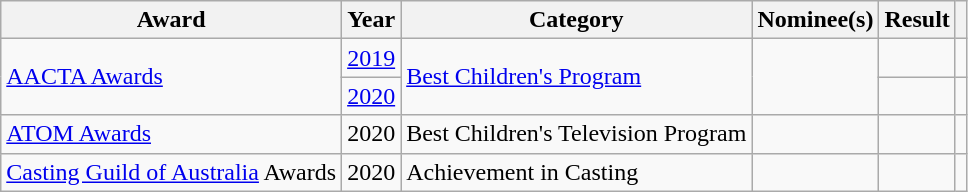<table class="wikitable sortable">
<tr>
<th scop="col">Award</th>
<th scope="col">Year</th>
<th scope"col">Category</th>
<th scope"col">Nominee(s)</th>
<th scope="col">Result</th>
<th scope="col" class="unsortable" style="align:center"></th>
</tr>
<tr>
<td rowspan="2"><a href='#'>AACTA Awards</a></td>
<td><a href='#'>2019</a></td>
<td rowspan="2"><a href='#'>Best Children's Program</a></td>
<td rowspan="2"></td>
<td></td>
<td></td>
</tr>
<tr>
<td><a href='#'>2020</a></td>
<td></td>
<td></td>
</tr>
<tr>
<td><a href='#'>ATOM Awards</a></td>
<td>2020</td>
<td>Best Children's Television Program</td>
<td></td>
<td></td>
<td></td>
</tr>
<tr>
<td><a href='#'>Casting Guild of Australia</a> Awards</td>
<td>2020</td>
<td>Achievement in Casting</td>
<td></td>
<td></td>
<td></td>
</tr>
</table>
